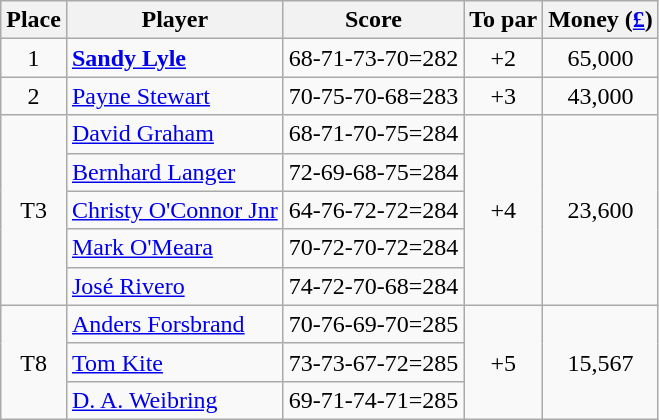<table class="wikitable">
<tr>
<th>Place</th>
<th>Player</th>
<th>Score</th>
<th>To par</th>
<th>Money (<a href='#'>£</a>)</th>
</tr>
<tr>
<td align="center">1</td>
<td> <strong><a href='#'>Sandy Lyle</a></strong></td>
<td>68-71-73-70=282</td>
<td align="center">+2</td>
<td align=center>65,000</td>
</tr>
<tr>
<td align="center">2</td>
<td> <a href='#'>Payne Stewart</a></td>
<td>70-75-70-68=283</td>
<td align="center">+3</td>
<td align=center>43,000</td>
</tr>
<tr>
<td rowspan=5 align="center">T3</td>
<td> <a href='#'>David Graham</a></td>
<td>68-71-70-75=284</td>
<td rowspan=5 align="center">+4</td>
<td rowspan=5 align=center>23,600</td>
</tr>
<tr>
<td> <a href='#'>Bernhard Langer</a></td>
<td>72-69-68-75=284</td>
</tr>
<tr>
<td> <a href='#'>Christy O'Connor Jnr</a></td>
<td>64-76-72-72=284</td>
</tr>
<tr>
<td> <a href='#'>Mark O'Meara</a></td>
<td>70-72-70-72=284</td>
</tr>
<tr>
<td> <a href='#'>José Rivero</a></td>
<td>74-72-70-68=284</td>
</tr>
<tr>
<td rowspan=3 align="center">T8</td>
<td> <a href='#'>Anders Forsbrand</a></td>
<td>70-76-69-70=285</td>
<td rowspan=3 align="center">+5</td>
<td rowspan=3 align=center>15,567</td>
</tr>
<tr>
<td> <a href='#'>Tom Kite</a></td>
<td>73-73-67-72=285</td>
</tr>
<tr>
<td> <a href='#'>D. A. Weibring</a></td>
<td>69-71-74-71=285</td>
</tr>
</table>
